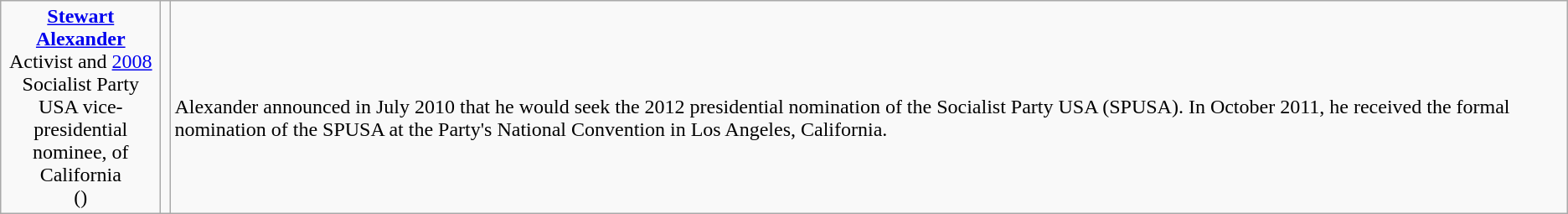<table class=wikitable>
<tr>
<td style="text-align:center; width:120px;"><strong><a href='#'>Stewart Alexander</a></strong><br>Activist and <a href='#'>2008</a> Socialist Party USA vice-presidential nominee, of California<br>()</td>
<td></td>
<td><br>Alexander announced in July 2010 that he would seek the 2012 presidential nomination of the Socialist Party USA (SPUSA). In October 2011, he received the formal nomination of the SPUSA at the Party's National Convention in Los Angeles, California.</td>
</tr>
</table>
